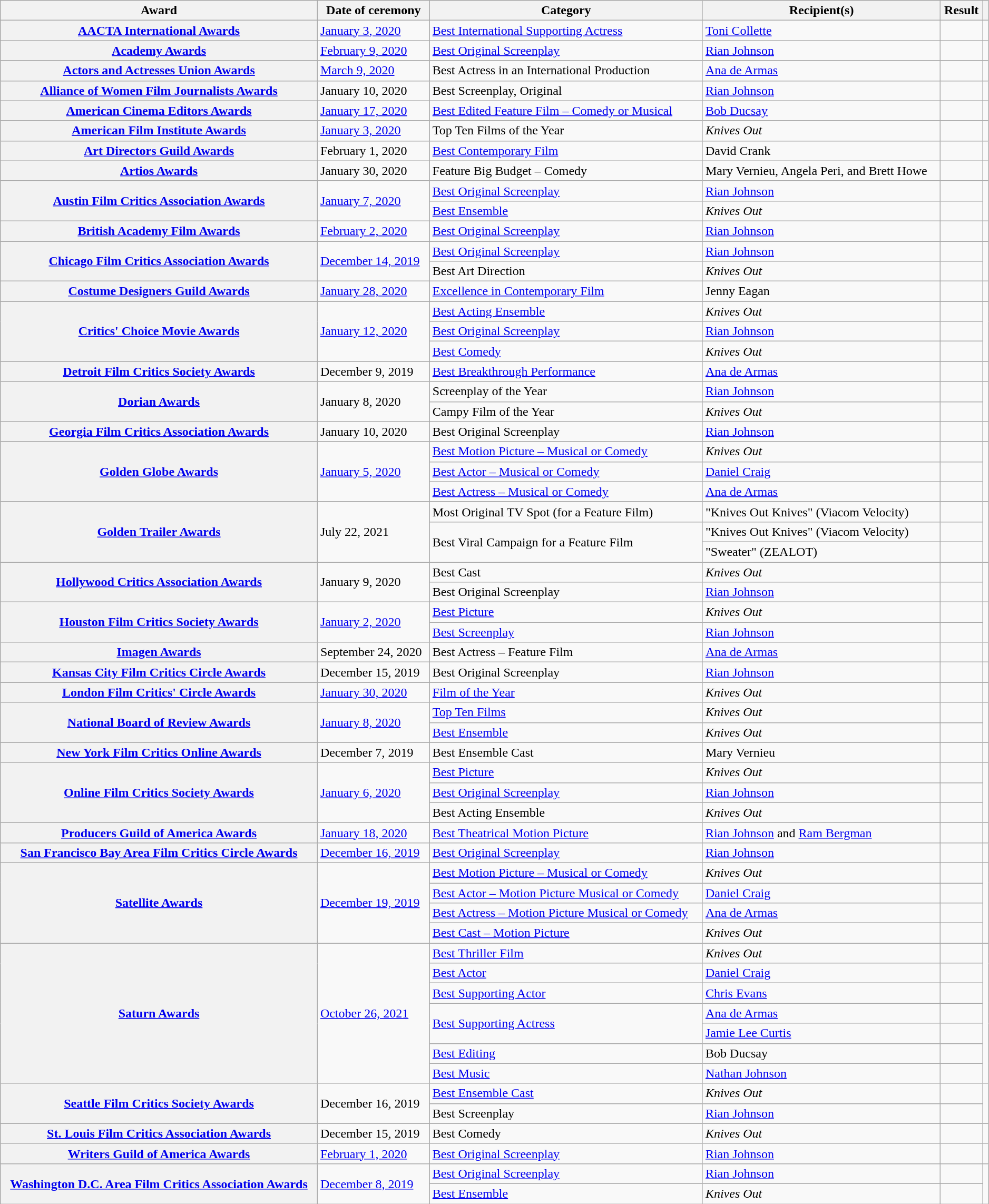<table class="wikitable sortable plainrowheaders" style="width: 99%;">
<tr>
<th scope="col">Award</th>
<th scope="col">Date of ceremony</th>
<th scope="col">Category</th>
<th scope="col">Recipient(s)</th>
<th scope="col">Result</th>
<th scope="col" class="unsortable"></th>
</tr>
<tr>
<th scope="row"><a href='#'>AACTA International Awards</a></th>
<td><a href='#'>January 3, 2020</a></td>
<td><a href='#'>Best International Supporting Actress</a></td>
<td data-sort-value="Collette, Toni"><a href='#'>Toni Collette</a></td>
<td></td>
<td style="text-align:center;"></td>
</tr>
<tr>
<th scope="row"><a href='#'>Academy Awards</a></th>
<td><a href='#'>February 9, 2020</a></td>
<td><a href='#'>Best Original Screenplay</a></td>
<td data-sort-value="Johnson, Rian"><a href='#'>Rian Johnson</a></td>
<td></td>
<td style="text-align:center;"></td>
</tr>
<tr>
<th scope="row"><a href='#'>Actors and Actresses Union Awards</a></th>
<td><a href='#'>March 9, 2020</a></td>
<td>Best Actress in an International Production</td>
<td data-sort-value="de Armas, Ana"><a href='#'>Ana de Armas</a></td>
<td></td>
<td style="text-align:center;"></td>
</tr>
<tr>
<th scope="row"><a href='#'>Alliance of Women Film Journalists Awards</a></th>
<td>January 10, 2020</td>
<td>Best Screenplay, Original</td>
<td data-sort-value="Johnson, Rian"><a href='#'>Rian Johnson</a></td>
<td></td>
<td style="text-align:center;"></td>
</tr>
<tr>
<th scope="row"><a href='#'>American Cinema Editors Awards</a></th>
<td><a href='#'>January 17, 2020</a></td>
<td><a href='#'>Best Edited Feature Film – Comedy or Musical</a></td>
<td data-sort-value="Ducsay, Bob"><a href='#'>Bob Ducsay</a></td>
<td></td>
<td style="text-align:center;"><br></td>
</tr>
<tr>
<th scope="row"><a href='#'>American Film Institute Awards</a></th>
<td><a href='#'>January 3, 2020</a></td>
<td>Top Ten Films of the Year</td>
<td><em>Knives Out</em></td>
<td></td>
<td style="text-align:center;"></td>
</tr>
<tr>
<th scope="row"><a href='#'>Art Directors Guild Awards</a></th>
<td>February 1, 2020</td>
<td><a href='#'>Best Contemporary Film</a></td>
<td data-sort-value="Crank, David">David Crank</td>
<td></td>
<td style="text-align:center;"></td>
</tr>
<tr>
<th scope="row"><a href='#'>Artios Awards</a></th>
<td>January 30, 2020</td>
<td>Feature Big Budget – Comedy</td>
<td data-sort-value="Vernieu, Mary; Peri, Angela; and Howe, Brett">Mary Vernieu, Angela Peri, and Brett Howe</td>
<td></td>
<td style="text-align:center;"></td>
</tr>
<tr>
<th scope="rowgroup" rowspan="2"><a href='#'>Austin Film Critics Association Awards</a></th>
<td rowspan="2"><a href='#'>January 7, 2020</a></td>
<td><a href='#'>Best Original Screenplay</a></td>
<td data-sort-value="Johnson, Rian"><a href='#'>Rian Johnson</a></td>
<td></td>
<td rowspan="2" style="text-align:center;"><br></td>
</tr>
<tr>
<td><a href='#'>Best Ensemble</a></td>
<td><em>Knives Out</em></td>
<td></td>
</tr>
<tr>
<th scope="row"><a href='#'>British Academy Film Awards</a></th>
<td><a href='#'>February 2, 2020</a></td>
<td><a href='#'>Best Original Screenplay</a></td>
<td data-sort-value="Johnson, Rian"><a href='#'>Rian Johnson</a></td>
<td></td>
<td style="text-align:center;"></td>
</tr>
<tr>
<th scope="rowgroup" rowspan="2"><a href='#'>Chicago Film Critics Association Awards</a></th>
<td rowspan="2"><a href='#'>December 14, 2019</a></td>
<td><a href='#'>Best Original Screenplay</a></td>
<td data-sort-value="Johnson, Rian"><a href='#'>Rian Johnson</a></td>
<td></td>
<td rowspan="2" style="text-align:center;"><br></td>
</tr>
<tr>
<td>Best Art Direction</td>
<td><em>Knives Out</em></td>
<td></td>
</tr>
<tr>
<th scope="row"><a href='#'>Costume Designers Guild Awards</a></th>
<td><a href='#'>January 28, 2020</a></td>
<td><a href='#'>Excellence in Contemporary Film</a></td>
<td data-sort-value="Eagan, Jenny">Jenny Eagan</td>
<td></td>
<td style="text-align:center;"></td>
</tr>
<tr>
<th scope="rowgroup" rowspan="3"><a href='#'>Critics' Choice Movie Awards</a></th>
<td rowspan="3"><a href='#'>January 12, 2020</a></td>
<td><a href='#'>Best Acting Ensemble</a></td>
<td><em>Knives Out</em></td>
<td></td>
<td rowspan="3" style="text-align:center;"></td>
</tr>
<tr>
<td><a href='#'>Best Original Screenplay</a></td>
<td data-sort-value="Johnson, Rian"><a href='#'>Rian Johnson</a></td>
<td></td>
</tr>
<tr>
<td><a href='#'>Best Comedy</a></td>
<td><em>Knives Out</em></td>
<td></td>
</tr>
<tr>
<th scope="row"><a href='#'>Detroit Film Critics Society Awards</a></th>
<td>December 9, 2019</td>
<td><a href='#'>Best Breakthrough Performance</a></td>
<td data-sort-value="de Armas, Ana"><a href='#'>Ana de Armas</a></td>
<td></td>
<td style="text-align:center;"></td>
</tr>
<tr>
<th scope="rowgroup" rowspan="2"><a href='#'>Dorian Awards</a></th>
<td rowspan="2">January 8, 2020</td>
<td>Screenplay of the Year</td>
<td data-sort-value="Johnson, Rian"><a href='#'>Rian Johnson</a></td>
<td></td>
<td rowspan="2" style="text-align:center;"></td>
</tr>
<tr>
<td>Campy Film of the Year</td>
<td><em>Knives Out</em></td>
<td></td>
</tr>
<tr>
<th scope="row"><a href='#'>Georgia Film Critics Association Awards</a></th>
<td>January 10, 2020</td>
<td>Best Original Screenplay</td>
<td data-sort-value="Johnson, Rian"><a href='#'>Rian Johnson</a></td>
<td></td>
<td style="text-align:center;"></td>
</tr>
<tr>
<th scope="rowgroup" rowspan="3"><a href='#'>Golden Globe Awards</a></th>
<td rowspan="3"><a href='#'>January 5, 2020</a></td>
<td><a href='#'>Best Motion Picture – Musical or Comedy</a></td>
<td><em>Knives Out</em></td>
<td></td>
<td rowspan="3" style="text-align:center;"></td>
</tr>
<tr>
<td><a href='#'>Best Actor – Musical or Comedy</a></td>
<td data-sort-value="Craig, Daniel"><a href='#'>Daniel Craig</a></td>
<td></td>
</tr>
<tr>
<td><a href='#'>Best Actress – Musical or Comedy</a></td>
<td data-sort-value="de Armas, Ana"><a href='#'>Ana de Armas</a></td>
<td></td>
</tr>
<tr>
<th scope="rowgroup" rowspan="3"><a href='#'>Golden Trailer Awards</a></th>
<td rowspan="3">July 22, 2021</td>
<td>Most Original TV Spot (for a Feature Film)</td>
<td data-sort-value="Knives Out Knives">"Knives Out Knives" (Viacom Velocity)</td>
<td></td>
<td rowspan="3" style="text-align:center;"></td>
</tr>
<tr>
<td rowspan="2">Best Viral Campaign for a Feature Film</td>
<td data-sort-value="Knives Out Knives">"Knives Out Knives" (Viacom Velocity)</td>
<td></td>
</tr>
<tr>
<td data-sort-value="Sweater">"Sweater" (ZEALOT)</td>
<td></td>
</tr>
<tr>
<th scope="rowgroup" rowspan="2"><a href='#'>Hollywood Critics Association Awards</a></th>
<td rowspan="2">January 9, 2020</td>
<td>Best Cast</td>
<td><em>Knives Out</em></td>
<td></td>
<td rowspan="2" style="text-align:center;"></td>
</tr>
<tr>
<td>Best Original Screenplay</td>
<td data-sort-value="Johnson, Rian"><a href='#'>Rian Johnson</a></td>
<td></td>
</tr>
<tr>
<th scope="rowgroup" rowspan="2"><a href='#'>Houston Film Critics Society Awards</a></th>
<td rowspan="2"><a href='#'>January 2, 2020</a></td>
<td><a href='#'>Best Picture</a></td>
<td><em>Knives Out</em></td>
<td></td>
<td rowspan="2" style="text-align: center;"><br></td>
</tr>
<tr>
<td><a href='#'>Best Screenplay</a></td>
<td data-sort-value="Johnson, Rian"><a href='#'>Rian Johnson</a></td>
<td></td>
</tr>
<tr>
<th scope="row"><a href='#'>Imagen Awards</a></th>
<td>September 24, 2020</td>
<td>Best Actress – Feature Film</td>
<td data-sort-value="de Armas, Ana"><a href='#'>Ana de Armas</a></td>
<td></td>
<td style="text-align:center;"></td>
</tr>
<tr>
<th scope="row"><a href='#'>Kansas City Film Critics Circle Awards</a></th>
<td>December 15, 2019</td>
<td>Best Original Screenplay</td>
<td data-sort-value="Johnson, Rian"><a href='#'>Rian Johnson</a></td>
<td></td>
<td style="text-align:center;"></td>
</tr>
<tr>
<th scope="row"><a href='#'>London Film Critics' Circle Awards</a></th>
<td><a href='#'>January 30, 2020</a></td>
<td><a href='#'>Film of the Year</a></td>
<td><em>Knives Out</em></td>
<td></td>
<td style="text-align:center;"><br></td>
</tr>
<tr>
<th scope="rowgroup" rowspan="2"><a href='#'>National Board of Review Awards</a></th>
<td rowspan="2"><a href='#'>January 8, 2020</a></td>
<td><a href='#'>Top Ten Films</a></td>
<td><em>Knives Out</em></td>
<td></td>
<td rowspan="2" style="text-align:center;"></td>
</tr>
<tr>
<td><a href='#'>Best Ensemble</a></td>
<td><em>Knives Out</em></td>
<td></td>
</tr>
<tr>
<th scope="row"><a href='#'>New York Film Critics Online Awards</a></th>
<td>December 7, 2019</td>
<td>Best Ensemble Cast</td>
<td data-sort-value="Vernieu, Mary">Mary Vernieu</td>
<td></td>
<td style="text-align:center;"></td>
</tr>
<tr>
<th scope="rowgroup" rowspan="3"><a href='#'>Online Film Critics Society Awards</a></th>
<td rowspan="3"><a href='#'>January 6, 2020</a></td>
<td><a href='#'>Best Picture</a></td>
<td><em>Knives Out</em></td>
<td></td>
<td rowspan="3" style="text-align:center;"></td>
</tr>
<tr>
<td><a href='#'>Best Original Screenplay</a></td>
<td data-sort-value="Johnson, Rian"><a href='#'>Rian Johnson</a></td>
<td></td>
</tr>
<tr>
<td>Best Acting Ensemble</td>
<td><em>Knives Out</em></td>
<td></td>
</tr>
<tr>
<th scope="row"><a href='#'>Producers Guild of America Awards</a></th>
<td><a href='#'>January 18, 2020</a></td>
<td><a href='#'>Best Theatrical Motion Picture</a></td>
<td data-sort-value="Johnson, Rian and Bergman, Ram"><a href='#'>Rian Johnson</a> and <a href='#'>Ram Bergman</a></td>
<td></td>
<td style="text-align:center;"></td>
</tr>
<tr>
<th scope="row"><a href='#'>San Francisco Bay Area Film Critics Circle Awards</a></th>
<td><a href='#'>December 16, 2019</a></td>
<td><a href='#'>Best Original Screenplay</a></td>
<td data-sort-value="Johnson, Rian"><a href='#'>Rian Johnson</a></td>
<td></td>
<td style="text-align:center;"></td>
</tr>
<tr>
<th scope="rowgroup" rowspan="4"><a href='#'>Satellite Awards</a></th>
<td rowspan="4"><a href='#'>December 19, 2019</a></td>
<td><a href='#'>Best Motion Picture – Musical or Comedy</a></td>
<td><em>Knives Out</em></td>
<td></td>
<td rowspan="4" style="text-align:center;"></td>
</tr>
<tr>
<td><a href='#'>Best Actor – Motion Picture Musical or Comedy</a></td>
<td data-sort-value="Craig, Daniel"><a href='#'>Daniel Craig</a></td>
<td></td>
</tr>
<tr>
<td><a href='#'>Best Actress – Motion Picture Musical or Comedy</a></td>
<td data-sort-value="de Armas, Ana"><a href='#'>Ana de Armas</a></td>
<td></td>
</tr>
<tr>
<td><a href='#'>Best Cast – Motion Picture</a></td>
<td><em>Knives Out</em></td>
<td></td>
</tr>
<tr>
<th scope="rowgroup" rowspan="7"><a href='#'>Saturn Awards</a></th>
<td rowspan="7"><a href='#'>October 26, 2021</a></td>
<td><a href='#'>Best Thriller Film</a></td>
<td><em>Knives Out</em></td>
<td></td>
<td rowspan="7" style="text-align:center;"><br></td>
</tr>
<tr>
<td><a href='#'>Best Actor</a></td>
<td data-sort-value="Craig, Daniel"><a href='#'>Daniel Craig</a></td>
<td></td>
</tr>
<tr>
<td><a href='#'>Best Supporting Actor</a></td>
<td data-sort-value="Evans, Chris"><a href='#'>Chris Evans</a></td>
<td></td>
</tr>
<tr>
<td rowspan="2"><a href='#'>Best Supporting Actress</a></td>
<td data-sort-value="de Armas, Ana"><a href='#'>Ana de Armas</a></td>
<td></td>
</tr>
<tr>
<td data-sort-value="Curtis, Jamie Lee"><a href='#'>Jamie Lee Curtis</a></td>
<td></td>
</tr>
<tr>
<td><a href='#'>Best Editing</a></td>
<td data-sort-value="Ducsay, Bob">Bob Ducsay</td>
<td></td>
</tr>
<tr>
<td><a href='#'>Best Music</a></td>
<td data-sort-value="Johnson, Nathan"><a href='#'>Nathan Johnson</a></td>
<td></td>
</tr>
<tr>
<th scope="rowgroup" rowspan="2"><a href='#'>Seattle Film Critics Society Awards</a></th>
<td rowspan="2">December 16, 2019</td>
<td><a href='#'>Best Ensemble Cast</a></td>
<td><em>Knives Out</em></td>
<td></td>
<td rowspan="2" style="text-align:center;"></td>
</tr>
<tr>
<td>Best Screenplay</td>
<td data-sort-value="Johnson, Rian"><a href='#'>Rian Johnson</a></td>
<td></td>
</tr>
<tr>
<th scope="row"><a href='#'>St. Louis Film Critics Association Awards</a></th>
<td>December 15, 2019</td>
<td>Best Comedy</td>
<td><em>Knives Out</em></td>
<td></td>
<td style="text-align:center;"></td>
</tr>
<tr>
<th scope="row"><a href='#'>Writers Guild of America Awards</a></th>
<td><a href='#'>February 1, 2020</a></td>
<td><a href='#'>Best Original Screenplay</a></td>
<td data-sort-value="Johnson, Rian"><a href='#'>Rian Johnson</a></td>
<td></td>
<td style="text-align:center;"></td>
</tr>
<tr>
<th scope="rowgroup" rowspan="2"><a href='#'>Washington D.C. Area Film Critics Association Awards</a></th>
<td rowspan="2"><a href='#'>December 8, 2019</a></td>
<td><a href='#'>Best Original Screenplay</a></td>
<td data-sort-value="Johnson, Rian"><a href='#'>Rian Johnson</a></td>
<td></td>
<td rowspan="2" style="text-align:center;"></td>
</tr>
<tr>
<td><a href='#'>Best Ensemble</a></td>
<td><em>Knives Out</em></td>
<td></td>
</tr>
</table>
